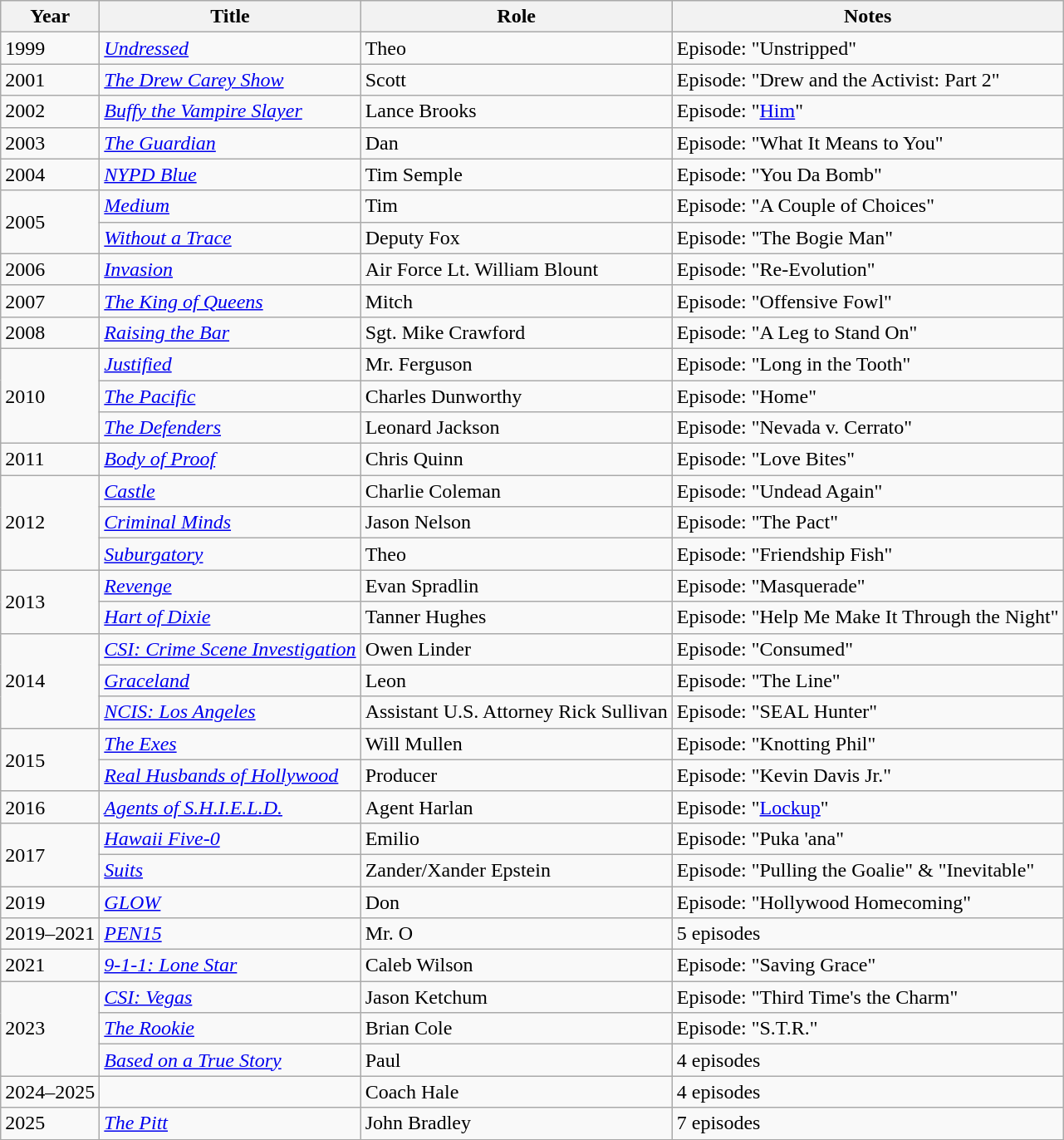<table class="wikitable sortable">
<tr>
<th>Year</th>
<th>Title</th>
<th>Role</th>
<th class="unsortable">Notes</th>
</tr>
<tr>
<td>1999</td>
<td><em><a href='#'>Undressed</a></em></td>
<td>Theo</td>
<td>Episode: "Unstripped"</td>
</tr>
<tr>
<td>2001</td>
<td><em><a href='#'>The Drew Carey Show</a></em></td>
<td>Scott</td>
<td>Episode: "Drew and the Activist: Part 2"</td>
</tr>
<tr>
<td>2002</td>
<td><em><a href='#'>Buffy the Vampire Slayer</a></em></td>
<td>Lance Brooks</td>
<td>Episode: "<a href='#'>Him</a>"</td>
</tr>
<tr>
<td>2003</td>
<td><em><a href='#'>The Guardian</a></em></td>
<td>Dan</td>
<td>Episode: "What It Means to You"</td>
</tr>
<tr>
<td>2004</td>
<td><em><a href='#'>NYPD Blue</a></em></td>
<td>Tim Semple</td>
<td>Episode: "You Da Bomb"</td>
</tr>
<tr>
<td rowspan="2">2005</td>
<td><em><a href='#'>Medium</a></em></td>
<td>Tim</td>
<td>Episode: "A Couple of Choices"</td>
</tr>
<tr>
<td><em><a href='#'>Without a Trace</a></em></td>
<td>Deputy Fox</td>
<td>Episode: "The Bogie Man"</td>
</tr>
<tr>
<td>2006</td>
<td><em><a href='#'>Invasion</a></em></td>
<td>Air Force Lt. William Blount</td>
<td>Episode: "Re-Evolution"</td>
</tr>
<tr>
<td>2007</td>
<td><em><a href='#'>The King of Queens</a></em></td>
<td>Mitch</td>
<td>Episode: "Offensive Fowl"</td>
</tr>
<tr>
<td>2008</td>
<td><em><a href='#'>Raising the Bar</a></em></td>
<td>Sgt. Mike Crawford</td>
<td>Episode: "A Leg to Stand On"</td>
</tr>
<tr>
<td rowspan="3">2010</td>
<td><em><a href='#'>Justified</a></em></td>
<td>Mr. Ferguson</td>
<td>Episode: "Long in the Tooth"</td>
</tr>
<tr>
<td><em><a href='#'>The Pacific</a></em></td>
<td>Charles Dunworthy</td>
<td>Episode: "Home"</td>
</tr>
<tr>
<td><em><a href='#'>The Defenders</a></em></td>
<td>Leonard Jackson</td>
<td>Episode: "Nevada v. Cerrato"</td>
</tr>
<tr>
<td>2011</td>
<td><em><a href='#'>Body of Proof</a></em></td>
<td>Chris Quinn</td>
<td>Episode: "Love Bites"</td>
</tr>
<tr>
<td rowspan="3">2012</td>
<td><em><a href='#'>Castle</a></em></td>
<td>Charlie Coleman</td>
<td>Episode: "Undead Again"</td>
</tr>
<tr>
<td><em><a href='#'>Criminal Minds</a></em></td>
<td>Jason Nelson</td>
<td>Episode: "The Pact"</td>
</tr>
<tr>
<td><em><a href='#'>Suburgatory</a></em></td>
<td>Theo</td>
<td>Episode: "Friendship Fish"</td>
</tr>
<tr>
<td rowspan="2">2013</td>
<td><em><a href='#'>Revenge</a></em></td>
<td>Evan Spradlin</td>
<td>Episode: "Masquerade"</td>
</tr>
<tr>
<td><em><a href='#'>Hart of Dixie</a></em></td>
<td>Tanner Hughes</td>
<td>Episode: "Help Me Make It Through the Night"</td>
</tr>
<tr>
<td rowspan="3">2014</td>
<td><em><a href='#'>CSI: Crime Scene Investigation</a></em></td>
<td>Owen Linder</td>
<td>Episode: "Consumed"</td>
</tr>
<tr>
<td><em><a href='#'>Graceland</a></em></td>
<td>Leon</td>
<td>Episode: "The Line"</td>
</tr>
<tr>
<td><em><a href='#'>NCIS: Los Angeles</a></em></td>
<td>Assistant U.S. Attorney Rick Sullivan</td>
<td>Episode: "SEAL Hunter"</td>
</tr>
<tr>
<td rowspan="2">2015</td>
<td><em><a href='#'>The Exes</a></em></td>
<td>Will Mullen</td>
<td>Episode: "Knotting Phil"</td>
</tr>
<tr>
<td><em><a href='#'>Real Husbands of Hollywood</a></em></td>
<td>Producer</td>
<td>Episode: "Kevin Davis Jr."</td>
</tr>
<tr>
<td>2016</td>
<td><em><a href='#'>Agents of S.H.I.E.L.D.</a></em></td>
<td>Agent Harlan</td>
<td>Episode: "<a href='#'>Lockup</a>"</td>
</tr>
<tr>
<td rowspan="2">2017</td>
<td><em><a href='#'>Hawaii Five-0</a></em></td>
<td>Emilio</td>
<td>Episode: "Puka 'ana"</td>
</tr>
<tr>
<td><em><a href='#'>Suits</a></em></td>
<td>Zander/Xander Epstein</td>
<td>Episode: "Pulling the Goalie" & "Inevitable"</td>
</tr>
<tr>
<td>2019</td>
<td><em><a href='#'>GLOW</a></em></td>
<td>Don</td>
<td>Episode: "Hollywood Homecoming"</td>
</tr>
<tr>
<td>2019–2021</td>
<td><em><a href='#'>PEN15</a></em></td>
<td>Mr. O</td>
<td>5 episodes</td>
</tr>
<tr>
<td>2021</td>
<td><em><a href='#'>9-1-1: Lone Star</a></em></td>
<td>Caleb Wilson</td>
<td>Episode: "Saving Grace"</td>
</tr>
<tr>
<td rowspan="3">2023</td>
<td><em><a href='#'>CSI: Vegas</a></em></td>
<td>Jason Ketchum</td>
<td>Episode: "Third Time's the Charm"</td>
</tr>
<tr>
<td><em><a href='#'>The Rookie</a></em></td>
<td>Brian Cole</td>
<td>Episode: "S.T.R."</td>
</tr>
<tr>
<td><em><a href='#'>Based on a True Story</a></em></td>
<td>Paul</td>
<td>4 episodes</td>
</tr>
<tr>
<td>2024–2025</td>
<td><em></em></td>
<td>Coach Hale</td>
<td>4 episodes</td>
</tr>
<tr>
<td>2025</td>
<td><em><a href='#'>The Pitt</a></em></td>
<td>John Bradley</td>
<td>7 episodes</td>
</tr>
</table>
